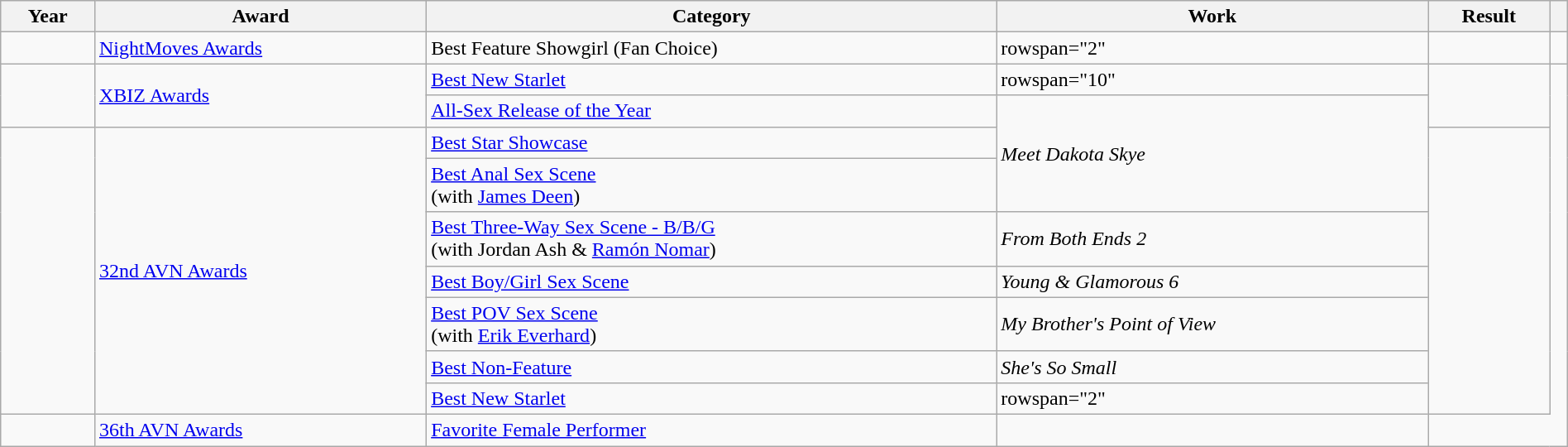<table class="wikitable sortable" style="width:100%;">
<tr>
<th>Year</th>
<th>Award</th>
<th>Category</th>
<th>Work</th>
<th>Result</th>
<th></th>
</tr>
<tr>
<td></td>
<td><a href='#'>NightMoves Awards</a></td>
<td>Best Feature Showgirl (Fan Choice)</td>
<td>rowspan="2"</td>
<td></td>
<td align="center"></td>
</tr>
<tr>
<td rowspan="2"></td>
<td rowspan="2"><a href='#'>XBIZ Awards</a></td>
<td><a href='#'>Best New Starlet</a></td>
<td>rowspan="10"</td>
<td align="center"; rowspan="2"></td>
</tr>
<tr>
<td><a href='#'>All-Sex Release of the Year</a></td>
<td rowspan="3"><em>Meet Dakota Skye</em></td>
</tr>
<tr>
<td rowspan="7"></td>
<td rowspan="7"><a href='#'>32nd AVN Awards</a></td>
<td><a href='#'>Best Star Showcase</a></td>
<td align="center"; rowspan="7"></td>
</tr>
<tr>
<td><a href='#'>Best Anal Sex Scene</a><br>(with <a href='#'>James Deen</a>)</td>
</tr>
<tr>
<td><a href='#'>Best Three-Way Sex Scene - B/B/G</a><br>(with Jordan Ash & <a href='#'>Ramón Nomar</a>)</td>
<td><em>From Both Ends 2</em></td>
</tr>
<tr>
<td><a href='#'>Best Boy/Girl Sex Scene</a></td>
<td><em>Young & Glamorous 6</em></td>
</tr>
<tr>
<td><a href='#'>Best POV Sex Scene</a><br>(with <a href='#'>Erik Everhard</a>)</td>
<td><em>My Brother's Point of View</em></td>
</tr>
<tr>
<td><a href='#'>Best Non-Feature</a></td>
<td><em>She's So Small</em></td>
</tr>
<tr>
<td><a href='#'>Best New Starlet</a></td>
<td>rowspan="2"</td>
</tr>
<tr>
<td></td>
<td><a href='#'>36th AVN Awards</a></td>
<td><a href='#'>Favorite Female Performer</a></td>
<td align="center"></td>
</tr>
</table>
